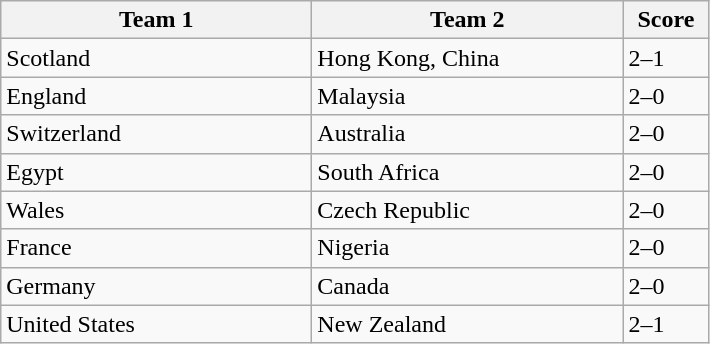<table class="wikitable" style="font-size: 100%">
<tr>
<th width=200>Team 1</th>
<th width=200>Team 2</th>
<th width=50>Score</th>
</tr>
<tr>
<td>Scotland</td>
<td>Hong Kong, China</td>
<td>2–1</td>
</tr>
<tr>
<td>England</td>
<td>Malaysia</td>
<td>2–0</td>
</tr>
<tr>
<td>Switzerland</td>
<td>Australia</td>
<td>2–0</td>
</tr>
<tr>
<td>Egypt</td>
<td>South Africa</td>
<td>2–0</td>
</tr>
<tr>
<td>Wales</td>
<td>Czech Republic</td>
<td>2–0</td>
</tr>
<tr>
<td>France</td>
<td>Nigeria</td>
<td>2–0</td>
</tr>
<tr>
<td>Germany</td>
<td>Canada</td>
<td>2–0</td>
</tr>
<tr>
<td>United States</td>
<td>New Zealand</td>
<td>2–1</td>
</tr>
</table>
